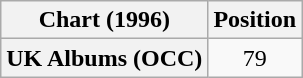<table class="wikitable sortable plainrowheaders" style="text-align:center">
<tr>
<th scope="col">Chart (1996)</th>
<th scope="col">Position</th>
</tr>
<tr>
<th scope="row">UK Albums (OCC)</th>
<td>79</td>
</tr>
</table>
